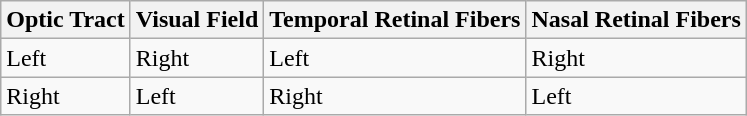<table class="wikitable">
<tr>
<th>Optic Tract</th>
<th>Visual Field</th>
<th>Temporal Retinal Fibers</th>
<th>Nasal Retinal Fibers</th>
</tr>
<tr>
<td>Left</td>
<td>Right</td>
<td>Left</td>
<td>Right</td>
</tr>
<tr>
<td>Right</td>
<td>Left</td>
<td>Right</td>
<td>Left</td>
</tr>
</table>
